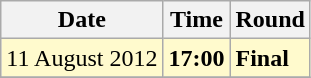<table class="wikitable">
<tr>
<th>Date</th>
<th>Time</th>
<th>Round</th>
</tr>
<tr>
<td style=background:lemonchiffon>11 August 2012</td>
<td style=background:lemonchiffon><strong>17:00</strong></td>
<td style=background:lemonchiffon><strong>Final</strong></td>
</tr>
<tr>
</tr>
</table>
